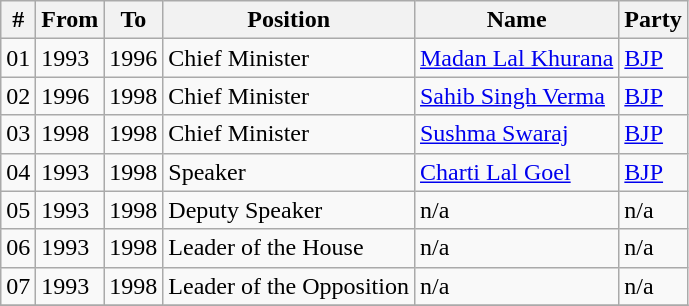<table class="wikitable sortable">
<tr>
<th>#</th>
<th>From</th>
<th>To</th>
<th>Position</th>
<th>Name</th>
<th>Party</th>
</tr>
<tr>
<td>01</td>
<td>1993</td>
<td>1996</td>
<td>Chief Minister</td>
<td><a href='#'>Madan Lal Khurana</a></td>
<td><a href='#'>BJP</a></td>
</tr>
<tr>
<td>02</td>
<td>1996</td>
<td>1998</td>
<td>Chief Minister</td>
<td><a href='#'>Sahib Singh Verma</a></td>
<td><a href='#'>BJP</a></td>
</tr>
<tr>
<td>03</td>
<td>1998</td>
<td>1998</td>
<td>Chief Minister</td>
<td><a href='#'>Sushma Swaraj</a></td>
<td><a href='#'>BJP</a></td>
</tr>
<tr>
<td>04</td>
<td>1993</td>
<td>1998</td>
<td>Speaker</td>
<td><a href='#'>Charti Lal Goel</a></td>
<td><a href='#'>BJP</a></td>
</tr>
<tr>
<td>05</td>
<td>1993</td>
<td>1998</td>
<td>Deputy Speaker</td>
<td>n/a</td>
<td>n/a</td>
</tr>
<tr>
<td>06</td>
<td>1993</td>
<td>1998</td>
<td>Leader of the House</td>
<td>n/a</td>
<td>n/a</td>
</tr>
<tr>
<td>07</td>
<td>1993</td>
<td>1998</td>
<td>Leader of the Opposition</td>
<td>n/a</td>
<td>n/a</td>
</tr>
<tr>
</tr>
</table>
